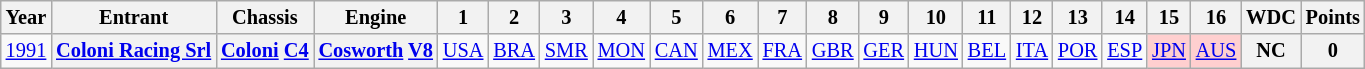<table class="wikitable" style="text-align:center; font-size:85%">
<tr>
<th>Year</th>
<th>Entrant</th>
<th>Chassis</th>
<th>Engine</th>
<th>1</th>
<th>2</th>
<th>3</th>
<th>4</th>
<th>5</th>
<th>6</th>
<th>7</th>
<th>8</th>
<th>9</th>
<th>10</th>
<th>11</th>
<th>12</th>
<th>13</th>
<th>14</th>
<th>15</th>
<th>16</th>
<th>WDC</th>
<th>Points</th>
</tr>
<tr>
<td><a href='#'>1991</a></td>
<th nowrap><a href='#'>Coloni Racing Srl</a></th>
<th nowrap><a href='#'>Coloni</a> <a href='#'>C4</a></th>
<th nowrap><a href='#'>Cosworth</a> <a href='#'>V8</a></th>
<td><a href='#'>USA</a></td>
<td><a href='#'>BRA</a></td>
<td><a href='#'>SMR</a></td>
<td><a href='#'>MON</a></td>
<td><a href='#'>CAN</a></td>
<td><a href='#'>MEX</a></td>
<td><a href='#'>FRA</a></td>
<td><a href='#'>GBR</a></td>
<td><a href='#'>GER</a></td>
<td><a href='#'>HUN</a></td>
<td><a href='#'>BEL</a></td>
<td><a href='#'>ITA</a></td>
<td><a href='#'>POR</a></td>
<td><a href='#'>ESP</a></td>
<td style="background:#FFCFCF;"><a href='#'>JPN</a><br></td>
<td style="background:#FFCFCF;"><a href='#'>AUS</a><br></td>
<th>NC</th>
<th>0</th>
</tr>
</table>
